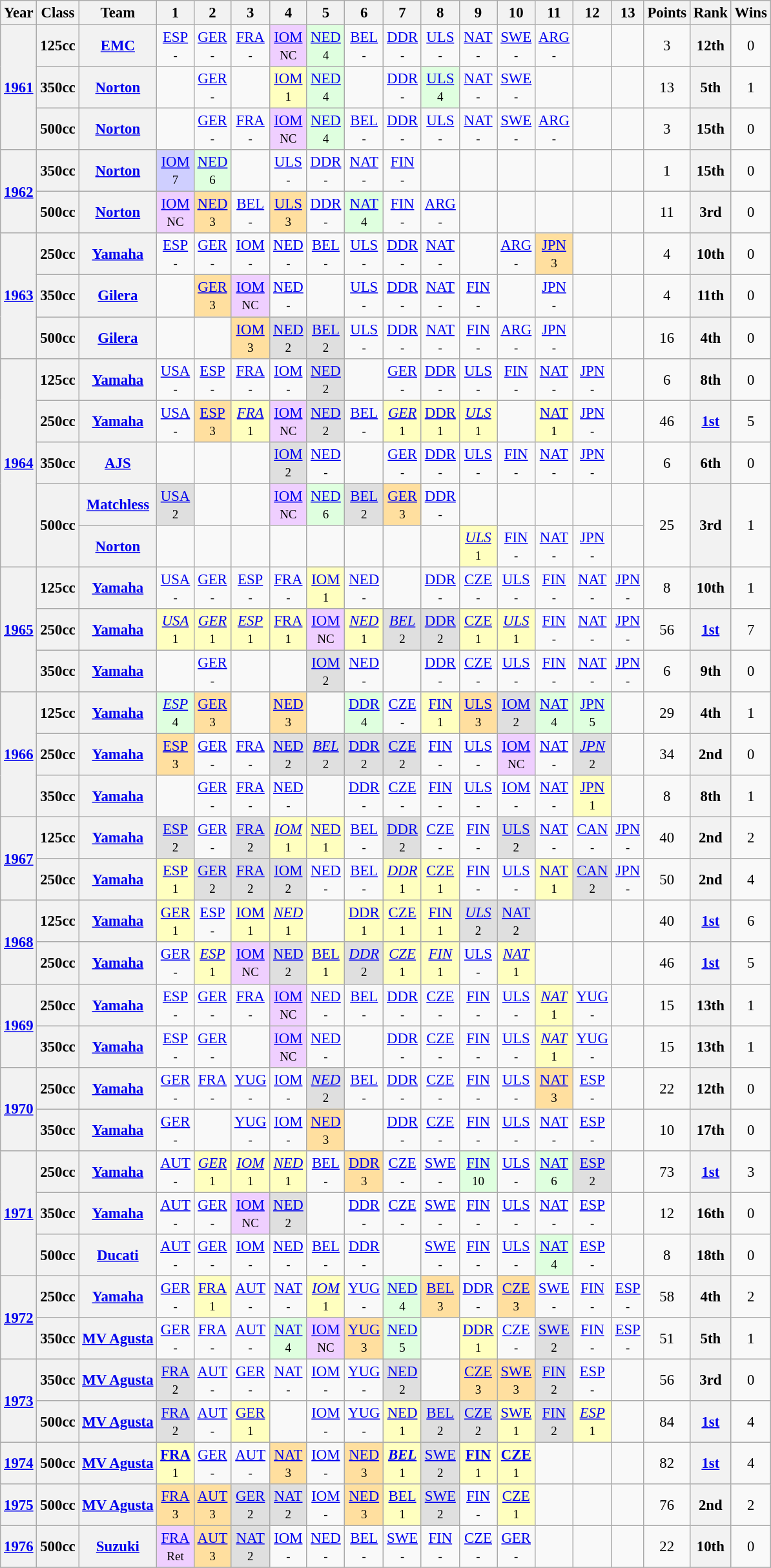<table class="wikitable" style="text-align:center; font-size:95%">
<tr>
<th>Year</th>
<th>Class</th>
<th>Team</th>
<th>1</th>
<th>2</th>
<th>3</th>
<th>4</th>
<th>5</th>
<th>6</th>
<th>7</th>
<th>8</th>
<th>9</th>
<th>10</th>
<th>11</th>
<th>12</th>
<th>13</th>
<th>Points</th>
<th>Rank</th>
<th>Wins</th>
</tr>
<tr>
<th rowspan=3><a href='#'>1961</a></th>
<th>125cc</th>
<th><a href='#'>EMC</a></th>
<td><a href='#'>ESP</a><br><small>-</small></td>
<td><a href='#'>GER</a><br><small>-</small></td>
<td><a href='#'>FRA</a><br><small>-</small></td>
<td style="background:#EFCFFF;"><a href='#'>IOM</a><br><small>NC</small></td>
<td style="background:#DFFFDF;"><a href='#'>NED</a><br><small>4</small></td>
<td><a href='#'>BEL</a><br><small>-</small></td>
<td><a href='#'>DDR</a><br><small>-</small></td>
<td><a href='#'>ULS</a><br><small>-</small></td>
<td><a href='#'>NAT</a><br><small>-</small></td>
<td><a href='#'>SWE</a><br><small>-</small></td>
<td><a href='#'>ARG</a><br><small>-</small></td>
<td></td>
<td></td>
<td>3</td>
<th>12th</th>
<td>0</td>
</tr>
<tr>
<th>350cc</th>
<th><a href='#'>Norton</a></th>
<td></td>
<td><a href='#'>GER</a><br><small>-</small></td>
<td></td>
<td style="background:#FFFFBF;"><a href='#'>IOM</a><br><small>1</small></td>
<td style="background:#DFFFDF;"><a href='#'>NED</a><br><small>4</small></td>
<td></td>
<td><a href='#'>DDR</a><br><small>-</small></td>
<td style="background:#DFFFDF;"><a href='#'>ULS</a><br><small>4</small></td>
<td><a href='#'>NAT</a><br><small>-</small></td>
<td><a href='#'>SWE</a><br><small>-</small></td>
<td></td>
<td></td>
<td></td>
<td>13</td>
<th>5th</th>
<td>1</td>
</tr>
<tr>
<th>500cc</th>
<th><a href='#'>Norton</a></th>
<td></td>
<td><a href='#'>GER</a><br><small>-</small></td>
<td><a href='#'>FRA</a><br><small>-</small></td>
<td style="background:#EFCFFF;"><a href='#'>IOM</a><br><small>NC</small></td>
<td style="background:#DFFFDF;"><a href='#'>NED</a><br><small>4</small></td>
<td><a href='#'>BEL</a><br><small>-</small></td>
<td><a href='#'>DDR</a><br><small>-</small></td>
<td><a href='#'>ULS</a><br><small>-</small></td>
<td><a href='#'>NAT</a><br><small>-</small></td>
<td><a href='#'>SWE</a><br><small>-</small></td>
<td><a href='#'>ARG</a><br><small>-</small></td>
<td></td>
<td></td>
<td>3</td>
<th>15th</th>
<td>0</td>
</tr>
<tr>
<th rowspan=2><a href='#'>1962</a></th>
<th>350cc</th>
<th><a href='#'>Norton</a></th>
<td style="background:#CFCFFF;"><a href='#'>IOM</a><br><small>7</small></td>
<td style="background:#DFFFDF;"><a href='#'>NED</a><br><small>6</small></td>
<td></td>
<td><a href='#'>ULS</a><br><small>-</small></td>
<td><a href='#'>DDR</a><br><small>-</small></td>
<td><a href='#'>NAT</a><br><small>-</small></td>
<td><a href='#'>FIN</a><br><small>-</small></td>
<td></td>
<td></td>
<td></td>
<td></td>
<td></td>
<td></td>
<td>1</td>
<th>15th</th>
<td>0</td>
</tr>
<tr>
<th>500cc</th>
<th><a href='#'>Norton</a></th>
<td style="background:#EFCFFF;"><a href='#'>IOM</a><br><small>NC</small></td>
<td style="background:#FFDF9F;"><a href='#'>NED</a><br><small>3</small></td>
<td><a href='#'>BEL</a><br><small>-</small></td>
<td style="background:#FFDF9F;"><a href='#'>ULS</a><br><small>3</small></td>
<td><a href='#'>DDR</a><br><small>-</small></td>
<td style="background:#DFFFDF;"><a href='#'>NAT</a><br><small>4</small></td>
<td><a href='#'>FIN</a><br><small>-</small></td>
<td><a href='#'>ARG</a><br><small>-</small></td>
<td></td>
<td></td>
<td></td>
<td></td>
<td></td>
<td>11</td>
<th>3rd</th>
<td>0</td>
</tr>
<tr>
<th rowspan=3><a href='#'>1963</a></th>
<th>250cc</th>
<th><a href='#'>Yamaha</a></th>
<td><a href='#'>ESP</a><br><small>-</small></td>
<td><a href='#'>GER</a><br><small>-</small></td>
<td><a href='#'>IOM</a><br><small>-</small></td>
<td><a href='#'>NED</a><br><small>-</small></td>
<td><a href='#'>BEL</a><br><small>-</small></td>
<td><a href='#'>ULS</a><br><small>-</small></td>
<td><a href='#'>DDR</a><br><small>-</small></td>
<td><a href='#'>NAT</a><br><small>-</small></td>
<td></td>
<td><a href='#'>ARG</a><br><small>-</small></td>
<td style="background:#FFDF9F;"><a href='#'>JPN</a><br><small>3</small></td>
<td></td>
<td></td>
<td>4</td>
<th>10th</th>
<td>0</td>
</tr>
<tr>
<th>350cc</th>
<th><a href='#'>Gilera</a></th>
<td></td>
<td style="background:#FFDF9F;"><a href='#'>GER</a><br><small>3</small></td>
<td style="background:#EFCFFF;"><a href='#'>IOM</a><br><small>NC</small></td>
<td><a href='#'>NED</a><br><small>-</small></td>
<td></td>
<td><a href='#'>ULS</a><br><small>-</small></td>
<td><a href='#'>DDR</a><br><small>-</small></td>
<td><a href='#'>NAT</a><br><small>-</small></td>
<td><a href='#'>FIN</a><br><small>-</small></td>
<td></td>
<td><a href='#'>JPN</a><br><small>-</small></td>
<td></td>
<td></td>
<td>4</td>
<th>11th</th>
<td>0</td>
</tr>
<tr>
<th>500cc</th>
<th><a href='#'>Gilera</a></th>
<td></td>
<td></td>
<td style="background:#FFDF9F;"><a href='#'>IOM</a><br><small>3</small></td>
<td style="background:#DFDFDF;"><a href='#'>NED</a><br><small>2</small></td>
<td style="background:#DFDFDF;"><a href='#'>BEL</a><br><small>2</small></td>
<td><a href='#'>ULS</a><br><small>-</small></td>
<td><a href='#'>DDR</a><br><small>-</small></td>
<td><a href='#'>NAT</a><br><small>-</small></td>
<td><a href='#'>FIN</a><br><small>-</small></td>
<td><a href='#'>ARG</a><br><small>-</small></td>
<td><a href='#'>JPN</a><br><small>-</small></td>
<td></td>
<td></td>
<td>16</td>
<th>4th</th>
<td>0</td>
</tr>
<tr>
<th rowspan=5><a href='#'>1964</a></th>
<th>125cc</th>
<th><a href='#'>Yamaha</a></th>
<td><a href='#'>USA</a><br><small>-</small></td>
<td><a href='#'>ESP</a><br><small>-</small></td>
<td><a href='#'>FRA</a><br><small>-</small></td>
<td><a href='#'>IOM</a><br><small>-</small></td>
<td style="background:#DFDFDF;"><a href='#'>NED</a><br><small>2</small></td>
<td></td>
<td><a href='#'>GER</a><br><small>-</small></td>
<td><a href='#'>DDR</a><br><small>-</small></td>
<td><a href='#'>ULS</a><br><small>-</small></td>
<td><a href='#'>FIN</a><br><small>-</small></td>
<td><a href='#'>NAT</a><br><small>-</small></td>
<td><a href='#'>JPN</a><br><small>-</small></td>
<td></td>
<td>6</td>
<th>8th</th>
<td>0</td>
</tr>
<tr>
<th>250cc</th>
<th><a href='#'>Yamaha</a></th>
<td><a href='#'>USA</a><br><small>-</small></td>
<td style="background:#FFDF9F;"><a href='#'>ESP</a><br><small>3</small></td>
<td style="background:#FFFFBF;"><em><a href='#'>FRA</a></em><br><small>1</small></td>
<td style="background:#EFCFFF;"><a href='#'>IOM</a><br><small>NC</small></td>
<td style="background:#DFDFDF;"><a href='#'>NED</a><br><small>2</small></td>
<td><a href='#'>BEL</a><br><small>-</small></td>
<td style="background:#FFFFBF;"><em><a href='#'>GER</a></em><br><small>1</small></td>
<td style="background:#FFFFBF;"><a href='#'>DDR</a><br><small>1</small></td>
<td style="background:#FFFFBF;"><em><a href='#'>ULS</a></em><br><small>1</small></td>
<td></td>
<td style="background:#FFFFBF;"><a href='#'>NAT</a><br><small>1</small></td>
<td><a href='#'>JPN</a><br><small>-</small></td>
<td></td>
<td>46</td>
<th><a href='#'>1st</a></th>
<td>5</td>
</tr>
<tr>
<th>350cc</th>
<th><a href='#'>AJS</a></th>
<td></td>
<td></td>
<td></td>
<td style="background:#DFDFDF;"><a href='#'>IOM</a><br><small>2</small></td>
<td><a href='#'>NED</a><br><small>-</small></td>
<td></td>
<td><a href='#'>GER</a><br><small>-</small></td>
<td><a href='#'>DDR</a><br><small>-</small></td>
<td><a href='#'>ULS</a><br><small>-</small></td>
<td><a href='#'>FIN</a><br><small>-</small></td>
<td><a href='#'>NAT</a><br><small>-</small></td>
<td><a href='#'>JPN</a><br><small>-</small></td>
<td></td>
<td>6</td>
<th>6th</th>
<td>0</td>
</tr>
<tr>
<th rowspan=2>500cc</th>
<th><a href='#'>Matchless</a></th>
<td style="background:#DFDFDF;"><a href='#'>USA</a><br><small>2</small></td>
<td></td>
<td></td>
<td style="background:#EFCFFF;"><a href='#'>IOM</a><br><small>NC</small></td>
<td style="background:#DFFFDF;"><a href='#'>NED</a><br><small>6</small></td>
<td style="background:#DFDFDF;"><a href='#'>BEL</a><br><small>2</small></td>
<td style="background:#FFDF9F;"><a href='#'>GER</a><br><small>3</small></td>
<td><a href='#'>DDR</a><br><small>-</small></td>
<td></td>
<td></td>
<td></td>
<td></td>
<td></td>
<td rowspan=2>25</td>
<th rowspan=2>3rd</th>
<td rowspan=2>1</td>
</tr>
<tr>
<th><a href='#'>Norton</a></th>
<td></td>
<td></td>
<td></td>
<td></td>
<td></td>
<td></td>
<td></td>
<td></td>
<td style="background:#FFFFBF;"><em><a href='#'>ULS</a></em><br><small>1</small></td>
<td><a href='#'>FIN</a><br><small>-</small></td>
<td><a href='#'>NAT</a><br><small>-</small></td>
<td><a href='#'>JPN</a><br><small>-</small></td>
<td></td>
</tr>
<tr>
<th rowspan=3><a href='#'>1965</a></th>
<th>125cc</th>
<th><a href='#'>Yamaha</a></th>
<td><a href='#'>USA</a><br><small>-</small></td>
<td><a href='#'>GER</a><br><small>-</small></td>
<td><a href='#'>ESP</a><br><small>-</small></td>
<td><a href='#'>FRA</a><br><small>-</small></td>
<td style="background:#FFFFBF;"><a href='#'>IOM</a><br><small>1</small></td>
<td><a href='#'>NED</a><br><small>-</small></td>
<td></td>
<td><a href='#'>DDR</a><br><small>-</small></td>
<td><a href='#'>CZE</a><br><small>-</small></td>
<td><a href='#'>ULS</a><br><small>-</small></td>
<td><a href='#'>FIN</a><br><small>-</small></td>
<td><a href='#'>NAT</a><br><small>-</small></td>
<td><a href='#'>JPN</a><br><small>-</small></td>
<td>8</td>
<th>10th</th>
<td>1</td>
</tr>
<tr>
<th>250cc</th>
<th><a href='#'>Yamaha</a></th>
<td style="background:#FFFFBF;"><em><a href='#'>USA</a></em><br><small>1</small></td>
<td style="background:#FFFFBF;"><em><a href='#'>GER</a></em><br><small>1</small></td>
<td style="background:#FFFFBF;"><em><a href='#'>ESP</a></em><br><small>1</small></td>
<td style="background:#FFFFBF;"><a href='#'>FRA</a><br><small>1</small></td>
<td style="background:#EFCFFF;"><a href='#'>IOM</a><br><small>NC</small></td>
<td style="background:#FFFFBF;"><em><a href='#'>NED</a></em><br><small>1</small></td>
<td style="background:#DFDFDF;"><em><a href='#'>BEL</a></em><br><small>2</small></td>
<td style="background:#DFDFDF;"><a href='#'>DDR</a><br><small>2</small></td>
<td style="background:#FFFFBF;"><a href='#'>CZE</a><br><small>1</small></td>
<td style="background:#FFFFBF;"><em><a href='#'>ULS</a></em><br><small>1</small></td>
<td><a href='#'>FIN</a><br><small>-</small></td>
<td><a href='#'>NAT</a><br><small>-</small></td>
<td><a href='#'>JPN</a><br><small>-</small></td>
<td>56</td>
<th><a href='#'>1st</a></th>
<td>7</td>
</tr>
<tr>
<th>350cc</th>
<th><a href='#'>Yamaha</a></th>
<td></td>
<td><a href='#'>GER</a><br><small>-</small></td>
<td></td>
<td></td>
<td style="background:#DFDFDF;"><a href='#'>IOM</a><br><small>2</small></td>
<td><a href='#'>NED</a><br><small>-</small></td>
<td></td>
<td><a href='#'>DDR</a><br><small>-</small></td>
<td><a href='#'>CZE</a><br><small>-</small></td>
<td><a href='#'>ULS</a><br><small>-</small></td>
<td><a href='#'>FIN</a><br><small>-</small></td>
<td><a href='#'>NAT</a><br><small>-</small></td>
<td><a href='#'>JPN</a><br><small>-</small></td>
<td>6</td>
<th>9th</th>
<td>0</td>
</tr>
<tr>
<th rowspan=3><a href='#'>1966</a></th>
<th>125cc</th>
<th><a href='#'>Yamaha</a></th>
<td style="background:#DFFFDF;"><em><a href='#'>ESP</a></em><br><small>4</small></td>
<td style="background:#FFDF9F;"><a href='#'>GER</a><br><small>3</small></td>
<td></td>
<td style="background:#FFDF9F;"><a href='#'>NED</a><br><small>3</small></td>
<td></td>
<td style="background:#DFFFDF;"><a href='#'>DDR</a><br><small>4</small></td>
<td><a href='#'>CZE</a><br><small>-</small></td>
<td style="background:#FFFFBF;"><a href='#'>FIN</a><br><small>1</small></td>
<td style="background:#FFDF9F;"><a href='#'>ULS</a><br><small>3</small></td>
<td style="background:#DFDFDF;"><a href='#'>IOM</a><br><small>2</small></td>
<td style="background:#DFFFDF;"><a href='#'>NAT</a><br><small>4</small></td>
<td style="background:#DFFFDF;"><a href='#'>JPN</a><br><small>5</small></td>
<td></td>
<td>29</td>
<th>4th</th>
<td>1</td>
</tr>
<tr>
<th>250cc</th>
<th><a href='#'>Yamaha</a></th>
<td style="background:#FFDF9F;"><a href='#'>ESP</a><br><small>3</small></td>
<td><a href='#'>GER</a><br><small>-</small></td>
<td><a href='#'>FRA</a><br><small>-</small></td>
<td style="background:#DFDFDF;"><a href='#'>NED</a><br><small>2</small></td>
<td style="background:#DFDFDF;"><em><a href='#'>BEL</a></em><br><small>2</small></td>
<td style="background:#DFDFDF;"><a href='#'>DDR</a><br><small>2</small></td>
<td style="background:#DFDFDF;"><a href='#'>CZE</a><br><small>2</small></td>
<td><a href='#'>FIN</a><br><small>-</small></td>
<td><a href='#'>ULS</a><br><small>-</small></td>
<td style="background:#EFCFFF;"><a href='#'>IOM</a><br><small>NC</small></td>
<td><a href='#'>NAT</a><br><small>-</small></td>
<td style="background:#DFDFDF;"><em><a href='#'>JPN</a></em><br><small>2</small></td>
<td></td>
<td>34</td>
<th>2nd</th>
<td>0</td>
</tr>
<tr>
<th>350cc</th>
<th><a href='#'>Yamaha</a></th>
<td></td>
<td><a href='#'>GER</a><br><small>-</small></td>
<td><a href='#'>FRA</a><br><small>-</small></td>
<td><a href='#'>NED</a><br><small>-</small></td>
<td></td>
<td><a href='#'>DDR</a><br><small>-</small></td>
<td><a href='#'>CZE</a><br><small>-</small></td>
<td><a href='#'>FIN</a><br><small>-</small></td>
<td><a href='#'>ULS</a><br><small>-</small></td>
<td><a href='#'>IOM</a><br><small>-</small></td>
<td><a href='#'>NAT</a><br><small>-</small></td>
<td style="background:#FFFFBF;"><a href='#'>JPN</a><br><small>1</small></td>
<td></td>
<td>8</td>
<th>8th</th>
<td>1</td>
</tr>
<tr>
<th rowspan=2><a href='#'>1967</a></th>
<th>125cc</th>
<th><a href='#'>Yamaha</a></th>
<td style="background:#DFDFDF;"><a href='#'>ESP</a><br><small>2</small></td>
<td><a href='#'>GER</a><br><small>-</small></td>
<td style="background:#DFDFDF;"><a href='#'>FRA</a><br><small>2</small></td>
<td style="background:#FFFFBF;"><em><a href='#'>IOM</a></em><br><small>1</small></td>
<td style="background:#FFFFBF;"><a href='#'>NED</a><br><small>1</small></td>
<td><a href='#'>BEL</a><br><small>-</small></td>
<td style="background:#DFDFDF;"><a href='#'>DDR</a><br><small>2</small></td>
<td><a href='#'>CZE</a><br><small>-</small></td>
<td><a href='#'>FIN</a><br><small>-</small></td>
<td style="background:#DFDFDF;"><a href='#'>ULS</a><br><small>2</small></td>
<td><a href='#'>NAT</a><br><small>-</small></td>
<td><a href='#'>CAN</a><br><small>-</small></td>
<td><a href='#'>JPN</a><br><small>-</small></td>
<td>40</td>
<th>2nd</th>
<td>2</td>
</tr>
<tr>
<th>250cc</th>
<th><a href='#'>Yamaha</a></th>
<td style="background:#FFFFBF;"><a href='#'>ESP</a><br><small>1</small></td>
<td style="background:#DFDFDF;"><a href='#'>GER</a><br><small>2</small></td>
<td style="background:#DFDFDF;"><a href='#'>FRA</a><br><small>2</small></td>
<td style="background:#DFDFDF;"><a href='#'>IOM</a><br><small>2</small></td>
<td><a href='#'>NED</a><br><small>-</small></td>
<td><a href='#'>BEL</a><br><small>-</small></td>
<td style="background:#FFFFBF;"><em><a href='#'>DDR</a></em><br><small>1</small></td>
<td style="background:#FFFFBF;"><a href='#'>CZE</a><br><small>1</small></td>
<td><a href='#'>FIN</a><br><small>-</small></td>
<td><a href='#'>ULS</a><br><small>-</small></td>
<td style="background:#FFFFBF;"><a href='#'>NAT</a><br><small>1</small></td>
<td style="background:#DFDFDF;"><a href='#'>CAN</a><br><small>2</small></td>
<td><a href='#'>JPN</a><br><small>-</small></td>
<td>50</td>
<th>2nd</th>
<td>4</td>
</tr>
<tr>
<th rowspan=2><a href='#'>1968</a></th>
<th>125cc</th>
<th><a href='#'>Yamaha</a></th>
<td style="background:#FFFFBF;"><a href='#'>GER</a><br><small>1</small></td>
<td><a href='#'>ESP</a><br><small>-</small></td>
<td style="background:#FFFFBF;"><a href='#'>IOM</a><br><small>1</small></td>
<td style="background:#FFFFBF;"><em><a href='#'>NED</a></em><br><small>1</small></td>
<td></td>
<td style="background:#FFFFBF;"><a href='#'>DDR</a><br><small>1</small></td>
<td style="background:#FFFFBF;"><a href='#'>CZE</a><br><small>1</small></td>
<td style="background:#FFFFBF;"><a href='#'>FIN</a><br><small>1</small></td>
<td style="background:#DFDFDF;"><em><a href='#'>ULS</a></em><br><small>2</small></td>
<td style="background:#DFDFDF;"><a href='#'>NAT</a><br><small>2</small></td>
<td></td>
<td></td>
<td></td>
<td>40</td>
<th><a href='#'>1st</a></th>
<td>6</td>
</tr>
<tr>
<th>250cc</th>
<th><a href='#'>Yamaha</a></th>
<td><a href='#'>GER</a><br><small>-</small></td>
<td style="background:#FFFFBF;"><em><a href='#'>ESP</a></em><br><small>1</small></td>
<td style="background:#EFCFFF;"><a href='#'>IOM</a><br><small>NC</small></td>
<td style="background:#DFDFDF;"><a href='#'>NED</a><br><small>2</small></td>
<td style="background:#FFFFBF;"><a href='#'>BEL</a><br><small>1</small></td>
<td style="background:#DFDFDF;"><em><a href='#'>DDR</a></em><br><small>2</small></td>
<td style="background:#FFFFBF;"><em><a href='#'>CZE</a></em><br><small>1</small></td>
<td style="background:#FFFFBF;"><em><a href='#'>FIN</a></em><br><small>1</small></td>
<td><a href='#'>ULS</a><br><small>-</small></td>
<td style="background:#FFFFBF;"><em><a href='#'>NAT</a></em><br><small>1</small></td>
<td></td>
<td></td>
<td></td>
<td>46</td>
<th><a href='#'>1st</a></th>
<td>5</td>
</tr>
<tr>
<th rowspan=2><a href='#'>1969</a></th>
<th>250cc</th>
<th><a href='#'>Yamaha</a></th>
<td><a href='#'>ESP</a><br><small>-</small></td>
<td><a href='#'>GER</a><br><small>-</small></td>
<td><a href='#'>FRA</a><br><small>-</small></td>
<td style="background:#EFCFFF;"><a href='#'>IOM</a><br><small>NC</small></td>
<td><a href='#'>NED</a><br><small>-</small></td>
<td><a href='#'>BEL</a><br><small>-</small></td>
<td><a href='#'>DDR</a><br><small>-</small></td>
<td><a href='#'>CZE</a><br><small>-</small></td>
<td><a href='#'>FIN</a><br><small>-</small></td>
<td><a href='#'>ULS</a><br><small>-</small></td>
<td style="background:#FFFFBF;"><em><a href='#'>NAT</a></em><br><small>1</small></td>
<td><a href='#'>YUG</a><br><small>-</small></td>
<td></td>
<td>15</td>
<th>13th</th>
<td>1</td>
</tr>
<tr>
<th>350cc</th>
<th><a href='#'>Yamaha</a></th>
<td><a href='#'>ESP</a><br><small>-</small></td>
<td><a href='#'>GER</a><br><small>-</small></td>
<td></td>
<td style="background:#EFCFFF;"><a href='#'>IOM</a><br><small>NC</small></td>
<td><a href='#'>NED</a><br><small>-</small></td>
<td></td>
<td><a href='#'>DDR</a><br><small>-</small></td>
<td><a href='#'>CZE</a><br><small>-</small></td>
<td><a href='#'>FIN</a><br><small>-</small></td>
<td><a href='#'>ULS</a><br><small>-</small></td>
<td style="background:#FFFFBF;"><em><a href='#'>NAT</a></em><br><small>1</small></td>
<td><a href='#'>YUG</a><br><small>-</small></td>
<td></td>
<td>15</td>
<th>13th</th>
<td>1</td>
</tr>
<tr>
<th rowspan=2><a href='#'>1970</a></th>
<th>250cc</th>
<th><a href='#'>Yamaha</a></th>
<td><a href='#'>GER</a><br><small>-</small></td>
<td><a href='#'>FRA</a><br><small>-</small></td>
<td><a href='#'>YUG</a><br><small>-</small></td>
<td><a href='#'>IOM</a><br><small>-</small></td>
<td style="background:#DFDFDF;"><em><a href='#'>NED</a></em><br><small>2</small></td>
<td><a href='#'>BEL</a><br><small>-</small></td>
<td><a href='#'>DDR</a><br><small>-</small></td>
<td><a href='#'>CZE</a><br><small>-</small></td>
<td><a href='#'>FIN</a><br><small>-</small></td>
<td><a href='#'>ULS</a><br><small>-</small></td>
<td style="background:#FFDF9F;"><a href='#'>NAT</a><br><small>3</small></td>
<td><a href='#'>ESP</a><br><small>-</small></td>
<td></td>
<td>22</td>
<th>12th</th>
<td>0</td>
</tr>
<tr>
<th>350cc</th>
<th><a href='#'>Yamaha</a></th>
<td><a href='#'>GER</a><br><small>-</small></td>
<td></td>
<td><a href='#'>YUG</a><br><small>-</small></td>
<td><a href='#'>IOM</a><br><small>-</small></td>
<td style="background:#FFDF9F;"><a href='#'>NED</a><br><small>3</small></td>
<td></td>
<td><a href='#'>DDR</a><br><small>-</small></td>
<td><a href='#'>CZE</a><br><small>-</small></td>
<td><a href='#'>FIN</a><br><small>-</small></td>
<td><a href='#'>ULS</a><br><small>-</small></td>
<td><a href='#'>NAT</a><br><small>-</small></td>
<td><a href='#'>ESP</a><br><small>-</small></td>
<td></td>
<td>10</td>
<th>17th</th>
<td>0</td>
</tr>
<tr>
<th rowspan=3><a href='#'>1971</a></th>
<th>250cc</th>
<th><a href='#'>Yamaha</a></th>
<td><a href='#'>AUT</a><br><small>-</small></td>
<td style="background:#FFFFBF;"><em><a href='#'>GER</a></em><br><small>1</small></td>
<td style="background:#FFFFBF;"><em><a href='#'>IOM</a></em><br><small>1</small></td>
<td style="background:#FFFFBF;"><em><a href='#'>NED</a></em><br><small>1</small></td>
<td><a href='#'>BEL</a><br><small>-</small></td>
<td style="background:#FFDF9F;"><a href='#'>DDR</a><br><small>3</small></td>
<td><a href='#'>CZE</a><br><small>-</small></td>
<td><a href='#'>SWE</a><br><small>-</small></td>
<td style="background:#DFFFDF;"><a href='#'>FIN</a><br><small>10</small></td>
<td><a href='#'>ULS</a><br><small>-</small></td>
<td style="background:#DFFFDF;"><a href='#'>NAT</a><br><small>6</small></td>
<td style="background:#DFDFDF;"><a href='#'>ESP</a><br><small>2</small></td>
<td></td>
<td>73</td>
<th><a href='#'>1st</a></th>
<td>3</td>
</tr>
<tr>
<th>350cc</th>
<th><a href='#'>Yamaha</a></th>
<td><a href='#'>AUT</a><br><small>-</small></td>
<td><a href='#'>GER</a><br><small>-</small></td>
<td style="background:#EFCFFF;"><a href='#'>IOM</a><br><small>NC</small></td>
<td style="background:#DFDFDF;"><a href='#'>NED</a><br><small>2</small></td>
<td></td>
<td><a href='#'>DDR</a><br><small>-</small></td>
<td><a href='#'>CZE</a><br><small>-</small></td>
<td><a href='#'>SWE</a><br><small>-</small></td>
<td><a href='#'>FIN</a><br><small>-</small></td>
<td><a href='#'>ULS</a><br><small>-</small></td>
<td><a href='#'>NAT</a><br><small>-</small></td>
<td><a href='#'>ESP</a><br><small>-</small></td>
<td></td>
<td>12</td>
<th>16th</th>
<td>0</td>
</tr>
<tr>
<th>500cc</th>
<th><a href='#'>Ducati</a></th>
<td><a href='#'>AUT</a><br><small>-</small></td>
<td><a href='#'>GER</a><br><small>-</small></td>
<td><a href='#'>IOM</a><br><small>-</small></td>
<td><a href='#'>NED</a><br><small>-</small></td>
<td><a href='#'>BEL</a><br><small>-</small></td>
<td><a href='#'>DDR</a><br><small>-</small></td>
<td></td>
<td><a href='#'>SWE</a><br><small>-</small></td>
<td><a href='#'>FIN</a><br><small>-</small></td>
<td><a href='#'>ULS</a><br><small>-</small></td>
<td style="background:#DFFFDF;"><a href='#'>NAT</a><br><small>4</small></td>
<td><a href='#'>ESP</a><br><small>-</small></td>
<td></td>
<td>8</td>
<th>18th</th>
<td>0</td>
</tr>
<tr>
<th rowspan=2><a href='#'>1972</a></th>
<th>250cc</th>
<th><a href='#'>Yamaha</a></th>
<td><a href='#'>GER</a><br><small>-</small></td>
<td style="background:#FFFFBF;"><a href='#'>FRA</a><br><small>1</small></td>
<td><a href='#'>AUT</a><br><small>-</small></td>
<td><a href='#'>NAT</a><br><small>-</small></td>
<td style="background:#FFFFBF;"><em><a href='#'>IOM</a></em><br><small>1</small></td>
<td><a href='#'>YUG</a><br><small>-</small></td>
<td style="background:#DFFFDF;"><a href='#'>NED</a><br><small>4</small></td>
<td style="background:#FFDF9F;"><a href='#'>BEL</a><br><small>3</small></td>
<td><a href='#'>DDR</a><br><small>-</small></td>
<td style="background:#FFDF9F;"><a href='#'>CZE</a><br><small>3</small></td>
<td><a href='#'>SWE</a><br><small>-</small></td>
<td><a href='#'>FIN</a><br><small>-</small></td>
<td><a href='#'>ESP</a><br><small>-</small></td>
<td>58</td>
<th>4th</th>
<td>2</td>
</tr>
<tr>
<th>350cc</th>
<th><a href='#'>MV Agusta</a></th>
<td><a href='#'>GER</a><br><small>-</small></td>
<td><a href='#'>FRA</a><br><small>-</small></td>
<td><a href='#'>AUT</a><br><small>-</small></td>
<td style="background:#DFFFDF;"><a href='#'>NAT</a><br><small>4</small></td>
<td style="background:#EFCFFF;"><a href='#'>IOM</a><br><small>NC</small></td>
<td style="background:#FFDF9F;"><a href='#'>YUG</a><br><small>3</small></td>
<td style="background:#DFFFDF;"><a href='#'>NED</a><br><small>5</small></td>
<td></td>
<td style="background:#FFFFBF;"><a href='#'>DDR</a><br><small>1</small></td>
<td><a href='#'>CZE</a><br><small>-</small></td>
<td style="background:#DFDFDF;"><a href='#'>SWE</a><br><small>2</small></td>
<td><a href='#'>FIN</a><br><small>-</small></td>
<td><a href='#'>ESP</a><br><small>-</small></td>
<td>51</td>
<th>5th</th>
<td>1</td>
</tr>
<tr>
<th rowspan=2><a href='#'>1973</a></th>
<th>350cc</th>
<th><a href='#'>MV Agusta</a></th>
<td style="background:#DFDFDF;"><a href='#'>FRA</a><br><small>2</small></td>
<td><a href='#'>AUT</a><br><small>-</small></td>
<td><a href='#'>GER</a><br><small>-</small></td>
<td><a href='#'>NAT</a><br><small>-</small></td>
<td><a href='#'>IOM</a><br><small>-</small></td>
<td><a href='#'>YUG</a><br><small>-</small></td>
<td style="background:#DFDFDF;"><a href='#'>NED</a><br><small>2</small></td>
<td></td>
<td style="background:#FFDF9F;"><a href='#'>CZE</a><br><small>3</small></td>
<td style="background:#FFDF9F;"><a href='#'>SWE</a><br><small>3</small></td>
<td style="background:#DFDFDF;"><a href='#'>FIN</a><br><small>2</small></td>
<td><a href='#'>ESP</a><br><small>-</small></td>
<td></td>
<td>56</td>
<th>3rd</th>
<td>0</td>
</tr>
<tr>
<th>500cc</th>
<th><a href='#'>MV Agusta</a></th>
<td style="background:#DFDFDF;"><a href='#'>FRA</a><br><small>2</small></td>
<td><a href='#'>AUT</a><br><small>-</small></td>
<td style="background:#FFFFBF;"><a href='#'>GER</a><br><small>1</small></td>
<td></td>
<td><a href='#'>IOM</a><br><small>-</small></td>
<td><a href='#'>YUG</a><br><small>-</small></td>
<td style="background:#FFFFBF;"><a href='#'>NED</a><br><small>1</small></td>
<td style="background:#DFDFDF;"><a href='#'>BEL</a><br><small>2</small></td>
<td style="background:#DFDFDF;"><a href='#'>CZE</a><br><small>2</small></td>
<td style="background:#FFFFBF;"><a href='#'>SWE</a><br><small>1</small></td>
<td style="background:#DFDFDF;"><a href='#'>FIN</a><br><small>2</small></td>
<td style="background:#FFFFBF;"><em><a href='#'>ESP</a></em><br><small>1</small></td>
<td></td>
<td>84</td>
<th><a href='#'>1st</a></th>
<td>4</td>
</tr>
<tr>
<th><a href='#'>1974</a></th>
<th>500cc</th>
<th><a href='#'>MV Agusta</a></th>
<td style="background:#FFFFBF;"><strong><a href='#'>FRA</a></strong><br><small>1</small></td>
<td><a href='#'>GER</a><br><small>-</small></td>
<td><a href='#'>AUT</a><br><small>-</small></td>
<td style="background:#FFDF9F;"><a href='#'>NAT</a><br><small>3</small></td>
<td><a href='#'>IOM</a><br><small>-</small></td>
<td style="background:#FFDF9F;"><a href='#'>NED</a><br><small>3</small></td>
<td style="background:#FFFFBF;"><strong><em><a href='#'>BEL</a></em></strong><br><small>1</small></td>
<td style="background:#DFDFDF;"><a href='#'>SWE</a><br><small>2</small></td>
<td style="background:#FFFFBF;"><strong><a href='#'>FIN</a></strong><br><small>1</small></td>
<td style="background:#FFFFBF;"><strong><a href='#'>CZE</a></strong><br><small>1</small></td>
<td></td>
<td></td>
<td></td>
<td>82</td>
<th><a href='#'>1st</a></th>
<td>4</td>
</tr>
<tr>
<th><a href='#'>1975</a></th>
<th>500cc</th>
<th><a href='#'>MV Agusta</a></th>
<td style="background:#FFDF9F;"><a href='#'>FRA</a><br><small>3</small></td>
<td style="background:#FFDF9F;"><a href='#'>AUT</a><br><small>3</small></td>
<td style="background:#DFDFDF;"><a href='#'>GER</a><br><small>2</small></td>
<td style="background:#DFDFDF;"><a href='#'>NAT</a><br><small>2</small></td>
<td><a href='#'>IOM</a><br><small>-</small></td>
<td style="background:#FFDF9F;"><a href='#'>NED</a><br><small>3</small></td>
<td style="background:#FFFFBF;"><a href='#'>BEL</a><br><small>1</small></td>
<td style="background:#DFDFDF;"><a href='#'>SWE</a><br><small>2</small></td>
<td><a href='#'>FIN</a><br><small>-</small></td>
<td style="background:#FFFFBF;"><a href='#'>CZE</a><br><small>1</small></td>
<td></td>
<td></td>
<td></td>
<td>76</td>
<th>2nd</th>
<td>2</td>
</tr>
<tr>
<th><a href='#'>1976</a></th>
<th>500cc</th>
<th><a href='#'>Suzuki</a></th>
<td style="background:#EFCFFF;"><a href='#'>FRA</a><br><small>Ret</small></td>
<td style="background:#FFDF9F;"><a href='#'>AUT</a><br><small>3</small></td>
<td style="background:#DFDFDF;"><a href='#'>NAT</a><br><small>2</small></td>
<td><a href='#'>IOM</a><br><small>-</small></td>
<td><a href='#'>NED</a><br><small>-</small></td>
<td><a href='#'>BEL</a><br><small>-</small></td>
<td><a href='#'>SWE</a><br><small>-</small></td>
<td><a href='#'>FIN</a><br><small>-</small></td>
<td><a href='#'>CZE</a><br><small>-</small></td>
<td><a href='#'>GER</a><br><small>-</small></td>
<td></td>
<td></td>
<td></td>
<td>22</td>
<th>10th</th>
<td>0</td>
</tr>
<tr>
</tr>
</table>
